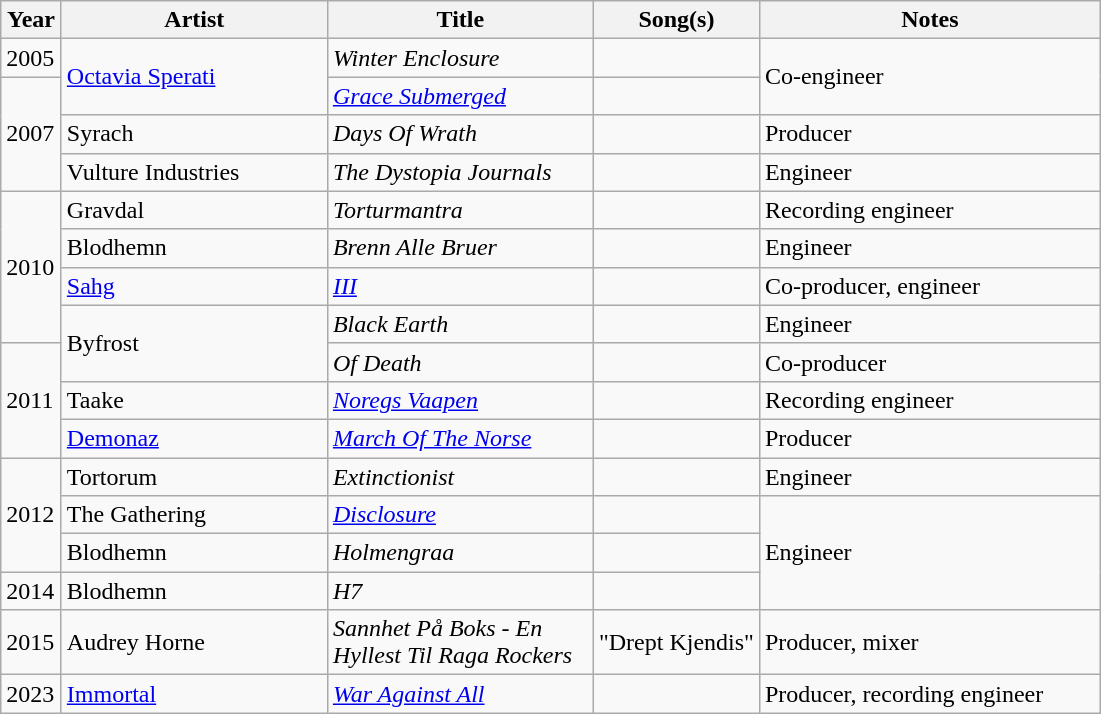<table class="wikitable sortable">
<tr>
<th width="33">Year</th>
<th width="170">Artist</th>
<th width="170">Title</th>
<th>Song(s)</th>
<th width="220">Notes</th>
</tr>
<tr>
<td>2005</td>
<td rowspan="2"><a href='#'>Octavia Sperati</a></td>
<td><em>Winter Enclosure</em></td>
<td></td>
<td rowspan="2">Co-engineer</td>
</tr>
<tr>
<td rowspan="3">2007</td>
<td><em><a href='#'>Grace Submerged</a></em></td>
<td></td>
</tr>
<tr>
<td>Syrach</td>
<td><em>Days Of Wrath</em></td>
<td></td>
<td>Producer</td>
</tr>
<tr>
<td>Vulture Industries</td>
<td><em>The Dystopia Journals</em></td>
<td></td>
<td>Engineer</td>
</tr>
<tr>
<td rowspan="4">2010</td>
<td>Gravdal</td>
<td><em>Torturmantra</em></td>
<td></td>
<td>Recording engineer</td>
</tr>
<tr>
<td>Blodhemn</td>
<td><em>Brenn Alle Bruer</em></td>
<td></td>
<td>Engineer</td>
</tr>
<tr>
<td><a href='#'>Sahg</a></td>
<td><em><a href='#'>III</a></em></td>
<td></td>
<td>Co-producer, engineer</td>
</tr>
<tr>
<td rowspan="2">Byfrost</td>
<td><em>Black Earth</em></td>
<td></td>
<td>Engineer</td>
</tr>
<tr>
<td rowspan="3">2011</td>
<td><em>Of Death</em></td>
<td></td>
<td>Co-producer</td>
</tr>
<tr>
<td>Taake</td>
<td><em><a href='#'>Noregs Vaapen</a></em></td>
<td></td>
<td>Recording engineer</td>
</tr>
<tr>
<td><a href='#'>Demonaz</a></td>
<td><em><a href='#'>March Of The Norse</a></em></td>
<td></td>
<td>Producer</td>
</tr>
<tr>
<td rowspan="3">2012</td>
<td>Tortorum</td>
<td><em>Extinctionist</em></td>
<td></td>
<td>Engineer</td>
</tr>
<tr>
<td>The Gathering</td>
<td><em><a href='#'>Disclosure</a></em></td>
<td></td>
<td rowspan="3">Engineer</td>
</tr>
<tr>
<td>Blodhemn</td>
<td><em>Holmengraa</em></td>
<td></td>
</tr>
<tr>
<td>2014</td>
<td>Blodhemn</td>
<td><em>H7</em></td>
<td></td>
</tr>
<tr>
<td>2015</td>
<td>Audrey Horne</td>
<td><em>Sannhet På Boks - En Hyllest Til Raga Rockers</em></td>
<td>"Drept Kjendis"</td>
<td>Producer, mixer</td>
</tr>
<tr>
<td>2023</td>
<td><a href='#'>Immortal</a></td>
<td><em><a href='#'>War Against All</a></em></td>
<td></td>
<td>Producer, recording engineer</td>
</tr>
</table>
